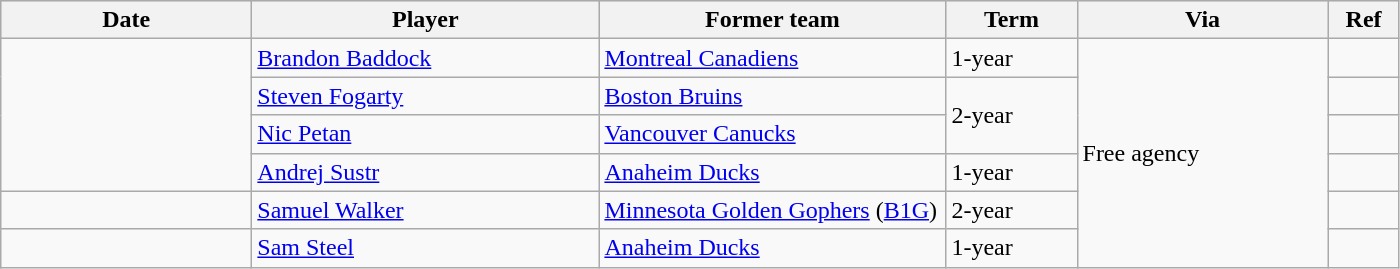<table class="wikitable">
<tr style="background:#ddd; text-align:center;">
<th style="width: 10em;">Date</th>
<th style="width: 14em;">Player</th>
<th style="width: 14em;">Former team</th>
<th style="width: 5em;">Term</th>
<th style="width: 10em;">Via</th>
<th style="width: 2.5em;">Ref</th>
</tr>
<tr>
<td rowspan=4></td>
<td><a href='#'>Brandon Baddock</a></td>
<td><a href='#'>Montreal Canadiens</a></td>
<td>1-year</td>
<td rowspan=6>Free agency</td>
<td></td>
</tr>
<tr>
<td><a href='#'>Steven Fogarty</a></td>
<td><a href='#'>Boston Bruins</a></td>
<td rowspan=2>2-year</td>
<td></td>
</tr>
<tr>
<td><a href='#'>Nic Petan</a></td>
<td><a href='#'>Vancouver Canucks</a></td>
<td></td>
</tr>
<tr>
<td><a href='#'>Andrej Sustr</a></td>
<td><a href='#'>Anaheim Ducks</a></td>
<td>1-year</td>
<td></td>
</tr>
<tr>
<td></td>
<td><a href='#'>Samuel Walker</a></td>
<td><a href='#'>Minnesota Golden Gophers</a> (<a href='#'>B1G</a>)</td>
<td>2-year</td>
<td></td>
</tr>
<tr>
<td></td>
<td><a href='#'>Sam Steel</a></td>
<td><a href='#'>Anaheim Ducks</a></td>
<td>1-year</td>
<td></td>
</tr>
</table>
